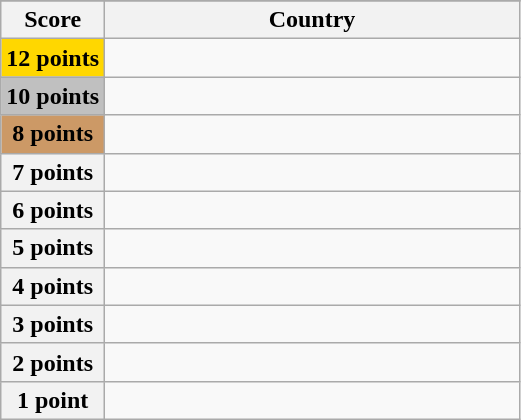<table class="wikitable">
<tr>
</tr>
<tr>
<th scope="col" width="20%">Score</th>
<th scope="col">Country</th>
</tr>
<tr>
<th scope="row" style="background:gold">12 points</th>
<td></td>
</tr>
<tr>
<th scope="row" style="background:silver">10 points</th>
<td></td>
</tr>
<tr>
<th scope="row" style="background:#CC9966">8 points</th>
<td></td>
</tr>
<tr>
<th scope="row">7 points</th>
<td></td>
</tr>
<tr>
<th scope="row">6 points</th>
<td></td>
</tr>
<tr>
<th scope="row">5 points</th>
<td></td>
</tr>
<tr>
<th scope="row">4 points</th>
<td></td>
</tr>
<tr>
<th scope="row">3 points</th>
<td></td>
</tr>
<tr>
<th scope="row">2 points</th>
<td></td>
</tr>
<tr>
<th scope="row">1 point</th>
<td></td>
</tr>
</table>
